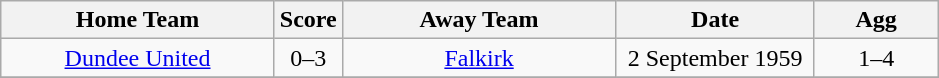<table class="wikitable" style="text-align:center;">
<tr>
<th width=175>Home Team</th>
<th width=20>Score</th>
<th width=175>Away Team</th>
<th width= 125>Date</th>
<th width= 75>Agg</th>
</tr>
<tr>
<td><a href='#'>Dundee United</a></td>
<td>0–3</td>
<td><a href='#'>Falkirk</a></td>
<td>2 September 1959</td>
<td>1–4</td>
</tr>
<tr>
</tr>
</table>
